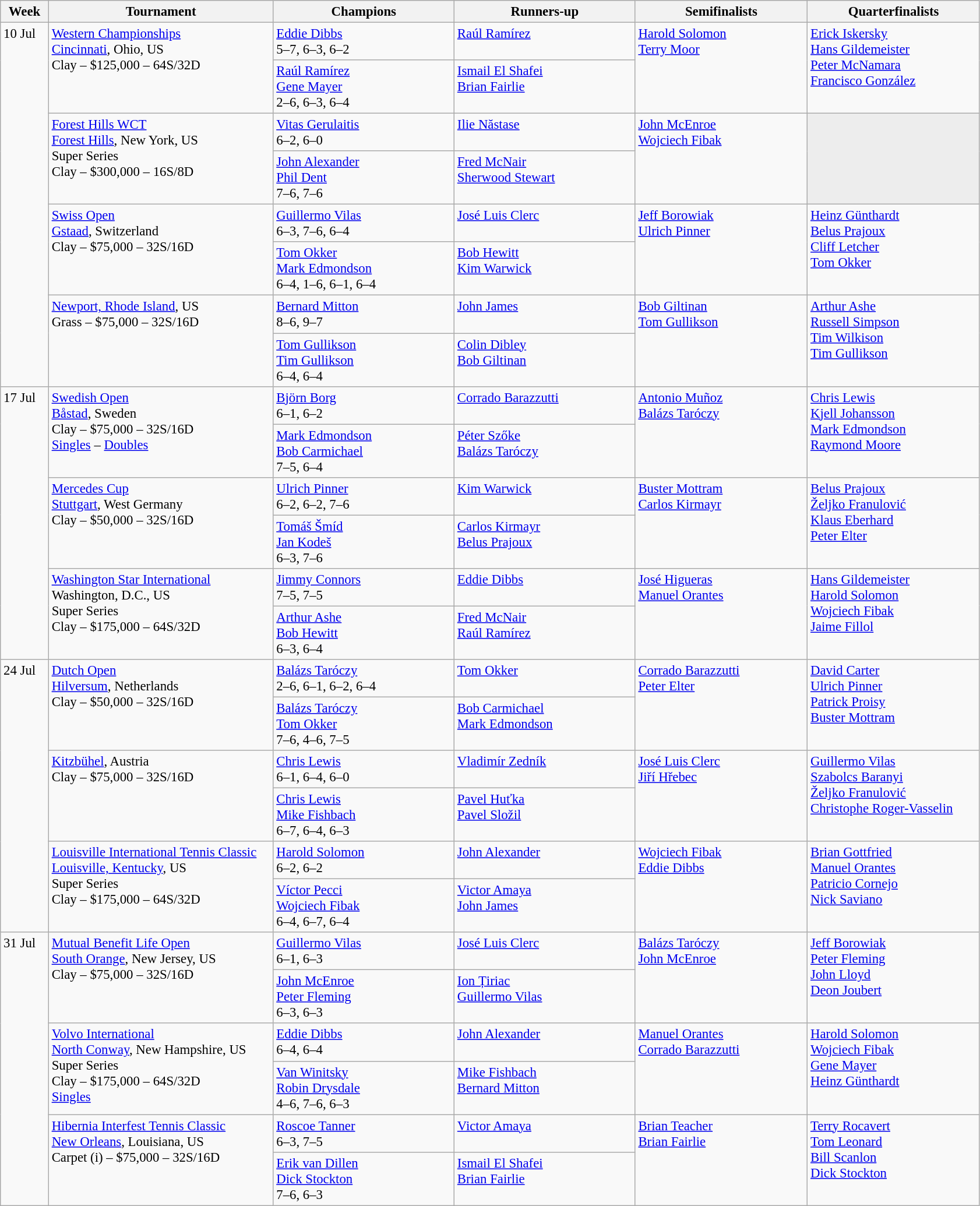<table class=wikitable style=font-size:95%>
<tr>
<th style="width:48px;">Week</th>
<th style="width:250px;">Tournament</th>
<th style="width:200px;">Champions</th>
<th style="width:200px;">Runners-up</th>
<th style="width:190px;">Semifinalists</th>
<th style="width:190px;">Quarterfinalists</th>
</tr>
<tr valign=top>
<td rowspan=8>10 Jul</td>
<td rowspan=2><a href='#'>Western Championships</a> <br> <a href='#'>Cincinnati</a>, Ohio, US <br> Clay – $125,000 – 64S/32D</td>
<td> <a href='#'>Eddie Dibbs</a> <br> 5–7, 6–3, 6–2</td>
<td> <a href='#'>Raúl Ramírez</a></td>
<td rowspan=2> <a href='#'>Harold Solomon</a> <br>  <a href='#'>Terry Moor</a></td>
<td rowspan=2> <a href='#'>Erick Iskersky</a> <br>  <a href='#'>Hans Gildemeister</a> <br>  <a href='#'>Peter McNamara</a> <br>  <a href='#'>Francisco González</a></td>
</tr>
<tr valign=top>
<td> <a href='#'>Raúl Ramírez</a> <br>  <a href='#'>Gene Mayer</a> <br> 2–6, 6–3, 6–4</td>
<td> <a href='#'>Ismail El Shafei</a> <br>  <a href='#'>Brian Fairlie</a></td>
</tr>
<tr valign=top>
<td rowspan=2><a href='#'>Forest Hills WCT</a> <br> <a href='#'>Forest Hills</a>, New York, US <br>Super Series <br> Clay – $300,000 – 16S/8D</td>
<td> <a href='#'>Vitas Gerulaitis</a><br>6–2, 6–0</td>
<td> <a href='#'>Ilie Năstase</a></td>
<td rowspan=2> <a href='#'>John McEnroe</a> <br>  <a href='#'>Wojciech Fibak</a></td>
<td rowspan=2 style="background:#ededed;"></td>
</tr>
<tr valign=top>
<td> <a href='#'>John Alexander</a><br> <a href='#'>Phil Dent</a><br> 7–6, 7–6</td>
<td> <a href='#'>Fred McNair</a> <br>  <a href='#'>Sherwood Stewart</a></td>
</tr>
<tr valign=top>
<td rowspan=2><a href='#'>Swiss Open</a> <br> <a href='#'>Gstaad</a>, Switzerland <br> Clay – $75,000 – 32S/16D</td>
<td> <a href='#'>Guillermo Vilas</a> <br> 6–3, 7–6, 6–4</td>
<td> <a href='#'>José Luis Clerc</a></td>
<td rowspan=2> <a href='#'>Jeff Borowiak</a> <br>  <a href='#'>Ulrich Pinner</a></td>
<td rowspan=2> <a href='#'>Heinz Günthardt</a> <br>  <a href='#'>Belus Prajoux</a> <br>  <a href='#'>Cliff Letcher</a> <br>  <a href='#'>Tom Okker</a></td>
</tr>
<tr valign=top>
<td> <a href='#'>Tom Okker</a> <br>  <a href='#'>Mark Edmondson</a> <br> 6–4, 1–6, 6–1, 6–4</td>
<td> <a href='#'>Bob Hewitt</a> <br>  <a href='#'>Kim Warwick</a></td>
</tr>
<tr valign=top>
<td rowspan=2><a href='#'>Newport, Rhode Island</a>, US <br> Grass – $75,000 – 32S/16D</td>
<td> <a href='#'>Bernard Mitton</a> <br> 8–6, 9–7</td>
<td> <a href='#'>John James</a></td>
<td rowspan=2> <a href='#'>Bob Giltinan</a> <br>  <a href='#'>Tom Gullikson</a></td>
<td rowspan=2> <a href='#'>Arthur Ashe</a> <br>  <a href='#'>Russell Simpson</a> <br>  <a href='#'>Tim Wilkison</a> <br>  <a href='#'>Tim Gullikson</a></td>
</tr>
<tr valign=top>
<td> <a href='#'>Tom Gullikson</a> <br>  <a href='#'>Tim Gullikson</a> <br> 6–4, 6–4</td>
<td> <a href='#'>Colin Dibley</a> <br>  <a href='#'>Bob Giltinan</a></td>
</tr>
<tr valign=top>
<td rowspan=6>17 Jul</td>
<td rowspan=2><a href='#'>Swedish Open</a> <br> <a href='#'>Båstad</a>, Sweden <br> Clay – $75,000 – 32S/16D <br> <a href='#'>Singles</a> – <a href='#'>Doubles</a></td>
<td> <a href='#'>Björn Borg</a> <br> 6–1, 6–2</td>
<td> <a href='#'>Corrado Barazzutti</a></td>
<td rowspan=2> <a href='#'>Antonio Muñoz</a> <br>  <a href='#'>Balázs Taróczy</a></td>
<td rowspan=2> <a href='#'>Chris Lewis</a> <br>  <a href='#'>Kjell Johansson</a> <br>  <a href='#'>Mark Edmondson</a> <br>  <a href='#'>Raymond Moore</a></td>
</tr>
<tr valign=top>
<td> <a href='#'>Mark Edmondson</a> <br>  <a href='#'>Bob Carmichael</a> <br> 7–5, 6–4</td>
<td> <a href='#'>Péter Szőke</a> <br>  <a href='#'>Balázs Taróczy</a></td>
</tr>
<tr valign=top>
<td rowspan=2><a href='#'>Mercedes Cup</a> <br> <a href='#'>Stuttgart</a>, West Germany <br> Clay – $50,000 – 32S/16D</td>
<td> <a href='#'>Ulrich Pinner</a> <br> 6–2, 6–2, 7–6</td>
<td> <a href='#'>Kim Warwick</a></td>
<td rowspan=2> <a href='#'>Buster Mottram</a> <br>  <a href='#'>Carlos Kirmayr</a></td>
<td rowspan=2> <a href='#'>Belus Prajoux</a> <br>  <a href='#'>Željko Franulović</a> <br>  <a href='#'>Klaus Eberhard</a> <br>  <a href='#'>Peter Elter</a></td>
</tr>
<tr valign=top>
<td> <a href='#'>Tomáš Šmíd</a> <br>  <a href='#'>Jan Kodeš</a> <br> 6–3, 7–6</td>
<td> <a href='#'>Carlos Kirmayr</a> <br>  <a href='#'>Belus Prajoux</a></td>
</tr>
<tr valign=top>
<td rowspan=2><a href='#'>Washington Star International</a> <br> Washington, D.C., US <br>Super Series <br> Clay – $175,000 – 64S/32D</td>
<td> <a href='#'>Jimmy Connors</a> <br> 7–5, 7–5</td>
<td> <a href='#'>Eddie Dibbs</a></td>
<td rowspan=2> <a href='#'>José Higueras</a> <br>  <a href='#'>Manuel Orantes</a></td>
<td rowspan=2> <a href='#'>Hans Gildemeister</a> <br>  <a href='#'>Harold Solomon</a> <br>  <a href='#'>Wojciech Fibak</a> <br>  <a href='#'>Jaime Fillol</a></td>
</tr>
<tr valign=top>
<td> <a href='#'>Arthur Ashe</a> <br>  <a href='#'>Bob Hewitt</a> <br> 6–3, 6–4</td>
<td> <a href='#'>Fred McNair</a> <br>  <a href='#'>Raúl Ramírez</a></td>
</tr>
<tr valign=top>
<td rowspan=6>24 Jul</td>
<td rowspan=2><a href='#'>Dutch Open</a> <br> <a href='#'>Hilversum</a>, Netherlands <br> Clay – $50,000 – 32S/16D</td>
<td> <a href='#'>Balázs Taróczy</a> <br> 2–6, 6–1, 6–2, 6–4</td>
<td> <a href='#'>Tom Okker</a></td>
<td rowspan=2> <a href='#'>Corrado Barazzutti</a> <br>  <a href='#'>Peter Elter</a></td>
<td rowspan=2> <a href='#'>David Carter</a> <br>  <a href='#'>Ulrich Pinner</a> <br>  <a href='#'>Patrick Proisy</a> <br>  <a href='#'>Buster Mottram</a></td>
</tr>
<tr valign=top>
<td> <a href='#'>Balázs Taróczy</a> <br>  <a href='#'>Tom Okker</a> <br> 7–6, 4–6, 7–5</td>
<td> <a href='#'>Bob Carmichael</a> <br>  <a href='#'>Mark Edmondson</a></td>
</tr>
<tr valign=top>
<td rowspan=2><a href='#'>Kitzbühel</a>, Austria <br> Clay – $75,000 – 32S/16D</td>
<td> <a href='#'>Chris Lewis</a> <br> 6–1, 6–4, 6–0</td>
<td> <a href='#'>Vladimír Zedník</a></td>
<td rowspan=2> <a href='#'>José Luis Clerc</a> <br>  <a href='#'>Jiří Hřebec</a></td>
<td rowspan=2> <a href='#'>Guillermo Vilas</a> <br>  <a href='#'>Szabolcs Baranyi</a> <br>  <a href='#'>Željko Franulović</a> <br>  <a href='#'>Christophe Roger-Vasselin</a></td>
</tr>
<tr valign=top>
<td> <a href='#'>Chris Lewis</a> <br>  <a href='#'>Mike Fishbach</a> <br> 6–7, 6–4, 6–3</td>
<td> <a href='#'>Pavel Huťka</a> <br>  <a href='#'>Pavel Složil</a></td>
</tr>
<tr valign=top>
<td rowspan=2><a href='#'>Louisville International Tennis Classic</a> <br> <a href='#'>Louisville, Kentucky</a>, US <br>Super Series <br> Clay – $175,000 – 64S/32D</td>
<td> <a href='#'>Harold Solomon</a> <br> 6–2, 6–2</td>
<td> <a href='#'>John Alexander</a></td>
<td rowspan=2> <a href='#'>Wojciech Fibak</a> <br>  <a href='#'>Eddie Dibbs</a></td>
<td rowspan=2> <a href='#'>Brian Gottfried</a> <br>  <a href='#'>Manuel Orantes</a> <br>  <a href='#'>Patricio Cornejo</a> <br>  <a href='#'>Nick Saviano</a></td>
</tr>
<tr valign=top>
<td> <a href='#'>Víctor Pecci</a> <br>  <a href='#'>Wojciech Fibak</a> <br> 6–4, 6–7, 6–4</td>
<td> <a href='#'>Victor Amaya</a> <br>  <a href='#'>John James</a></td>
</tr>
<tr valign=top>
<td rowspan=6>31 Jul</td>
<td rowspan=2><a href='#'>Mutual Benefit Life Open</a> <br> <a href='#'>South Orange</a>, New Jersey, US <br> Clay – $75,000 – 32S/16D</td>
<td> <a href='#'>Guillermo Vilas</a> <br> 6–1, 6–3</td>
<td> <a href='#'>José Luis Clerc</a></td>
<td rowspan=2> <a href='#'>Balázs Taróczy</a> <br>  <a href='#'>John McEnroe</a></td>
<td rowspan=2> <a href='#'>Jeff Borowiak</a> <br>  <a href='#'>Peter Fleming</a> <br>  <a href='#'>John Lloyd</a> <br>  <a href='#'>Deon Joubert</a></td>
</tr>
<tr valign=top>
<td> <a href='#'>John McEnroe</a> <br>  <a href='#'>Peter Fleming</a> <br> 6–3, 6–3</td>
<td> <a href='#'>Ion Țiriac</a> <br>  <a href='#'>Guillermo Vilas</a></td>
</tr>
<tr valign=top>
<td rowspan=2><a href='#'>Volvo International</a> <br> <a href='#'>North Conway</a>, New Hampshire, US <br>Super Series <br> Clay – $175,000 – 64S/32D <br> <a href='#'>Singles</a></td>
<td> <a href='#'>Eddie Dibbs</a> <br> 6–4, 6–4</td>
<td> <a href='#'>John Alexander</a></td>
<td rowspan=2> <a href='#'>Manuel Orantes</a> <br>  <a href='#'>Corrado Barazzutti</a></td>
<td rowspan=2> <a href='#'>Harold Solomon</a> <br>  <a href='#'>Wojciech Fibak</a> <br>  <a href='#'>Gene Mayer</a> <br>  <a href='#'>Heinz Günthardt</a></td>
</tr>
<tr valign=top>
<td> <a href='#'>Van Winitsky</a> <br>  <a href='#'>Robin Drysdale</a> <br> 4–6, 7–6, 6–3</td>
<td> <a href='#'>Mike Fishbach</a> <br>  <a href='#'>Bernard Mitton</a></td>
</tr>
<tr valign=top>
<td rowspan=2><a href='#'>Hibernia Interfest Tennis Classic</a> <br> <a href='#'>New Orleans</a>, Louisiana, US <br> Carpet (i) – $75,000 – 32S/16D</td>
<td> <a href='#'>Roscoe Tanner</a> <br> 6–3, 7–5</td>
<td> <a href='#'>Victor Amaya</a></td>
<td rowspan=2> <a href='#'>Brian Teacher</a> <br>  <a href='#'>Brian Fairlie</a></td>
<td rowspan=2> <a href='#'>Terry Rocavert</a> <br>  <a href='#'>Tom Leonard</a> <br>  <a href='#'>Bill Scanlon</a> <br>  <a href='#'>Dick Stockton</a></td>
</tr>
<tr valign=top>
<td> <a href='#'>Erik van Dillen</a> <br>  <a href='#'>Dick Stockton</a> <br> 7–6, 6–3</td>
<td> <a href='#'>Ismail El Shafei</a> <br>  <a href='#'>Brian Fairlie</a></td>
</tr>
</table>
